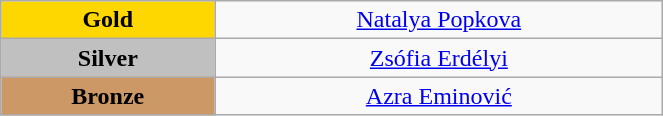<table class="wikitable" style="text-align:center; " width="35%">
<tr>
<td bgcolor="gold"><strong>Gold</strong></td>
<td><a href='#'>Natalya Popkova</a><br>  <small><em></em></small></td>
</tr>
<tr>
<td bgcolor="silver"><strong>Silver</strong></td>
<td><a href='#'>Zsófia Erdélyi</a><br>  <small><em></em></small></td>
</tr>
<tr>
<td bgcolor="CC9966"><strong>Bronze</strong></td>
<td><a href='#'>Azra Eminović</a><br>  <small><em></em></small></td>
</tr>
</table>
